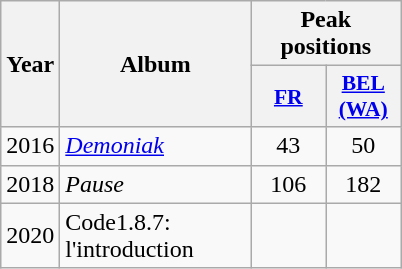<table class="wikitable">
<tr>
<th align="center" rowspan="2" width="10">Year</th>
<th align="center" rowspan="2" width="120">Album</th>
<th align="center" colspan="2" width="20">Peak positions</th>
</tr>
<tr>
<th scope="col" style="width:3em;font-size:90%;"><a href='#'>FR</a><br></th>
<th scope="col" style="width:3em;font-size:90%;"><a href='#'>BEL (WA)</a><br></th>
</tr>
<tr>
<td style="text-align:center;">2016</td>
<td><em><a href='#'>Demoniak</a></em></td>
<td style="text-align:center;">43</td>
<td style="text-align:center;">50</td>
</tr>
<tr>
<td style="text-align:center;">2018</td>
<td><em>Pause</em></td>
<td style="text-align:center;">106</td>
<td style="text-align:center;">182</td>
</tr>
<tr>
<td>2020</td>
<td>Code1.8.7: l'introduction</td>
<td></td>
<td></td>
</tr>
</table>
